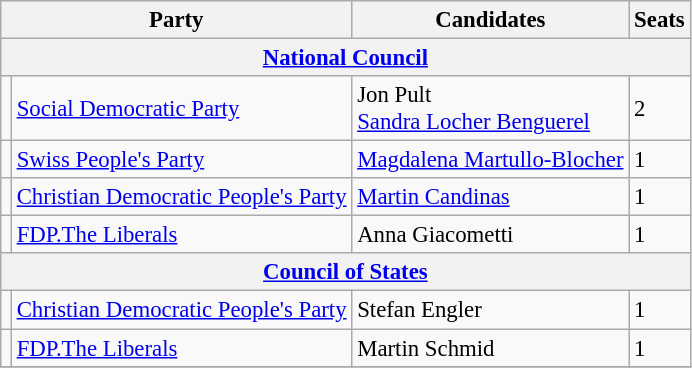<table class="wikitable" style="font-size:95%;">
<tr>
<th colspan=2>Party</th>
<th>Candidates</th>
<th>Seats</th>
</tr>
<tr>
<th colspan=4><a href='#'>National Council</a></th>
</tr>
<tr>
<td bgcolor=></td>
<td align=left><a href='#'>Social Democratic Party</a></td>
<td>Jon Pult<br><a href='#'>Sandra Locher Benguerel</a></td>
<td>2</td>
</tr>
<tr>
<td bgcolor=></td>
<td align=left><a href='#'>Swiss People's Party</a></td>
<td><a href='#'>Magdalena Martullo-Blocher</a></td>
<td>1</td>
</tr>
<tr>
<td bgcolor=></td>
<td align=left><a href='#'>Christian Democratic People's Party</a></td>
<td><a href='#'>Martin Candinas</a></td>
<td>1</td>
</tr>
<tr>
<td bgcolor=></td>
<td align=left><a href='#'>FDP.The Liberals</a></td>
<td>Anna Giacometti</td>
<td>1</td>
</tr>
<tr>
<th colspan=6><a href='#'>Council of States</a></th>
</tr>
<tr>
<td bgcolor=></td>
<td align=left><a href='#'>Christian Democratic People's Party</a></td>
<td>Stefan Engler</td>
<td>1</td>
</tr>
<tr>
<td bgcolor=></td>
<td align=left><a href='#'>FDP.The Liberals</a></td>
<td>Martin Schmid</td>
<td>1</td>
</tr>
<tr>
</tr>
</table>
